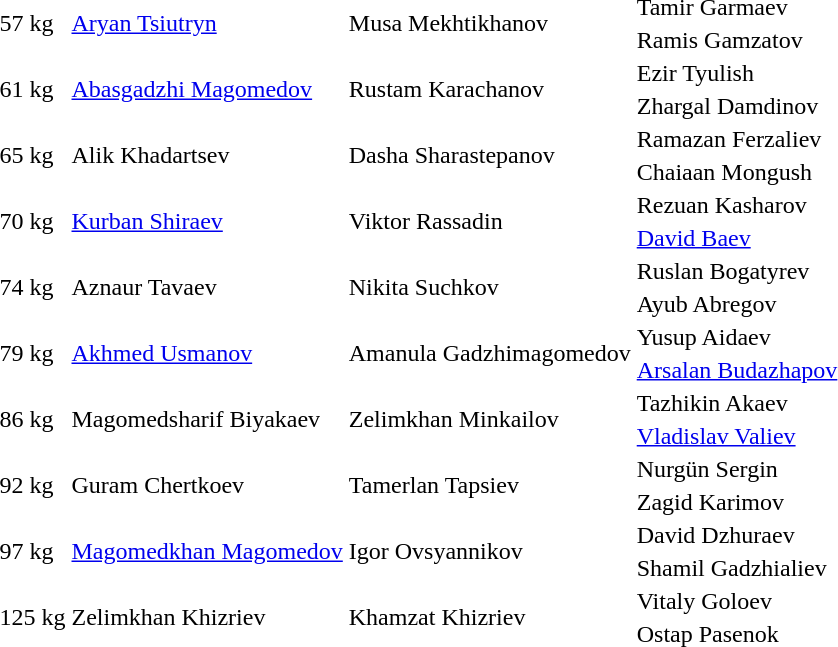<table>
<tr>
<td rowspan=2>57 kg</td>
<td rowspan=2> <a href='#'>Aryan Tsiutryn</a></td>
<td rowspan=2> Musa Mekhtikhanov</td>
<td> Tamir Garmaev</td>
</tr>
<tr>
<td> Ramis Gamzatov</td>
</tr>
<tr>
<td rowspan=2>61 kg</td>
<td rowspan=2> <a href='#'>Abasgadzhi Magomedov</a></td>
<td rowspan=2> Rustam Karachanov</td>
<td> Ezir Tyulish</td>
</tr>
<tr>
<td> Zhargal Damdinov</td>
</tr>
<tr>
<td rowspan=2>65 kg</td>
<td rowspan=2> Alik Khadartsev</td>
<td rowspan=2> Dasha Sharastepanov</td>
<td> Ramazan Ferzaliev</td>
</tr>
<tr>
<td> Chaiaan Mongush</td>
</tr>
<tr>
<td rowspan=2>70 kg</td>
<td rowspan=2> <a href='#'>Kurban Shiraev</a></td>
<td rowspan=2> Viktor Rassadin</td>
<td> Rezuan Kasharov</td>
</tr>
<tr>
<td> <a href='#'>David Baev</a></td>
</tr>
<tr>
<td rowspan=2>74 kg</td>
<td rowspan=2> Aznaur Tavaev</td>
<td rowspan=2> Nikita Suchkov</td>
<td> Ruslan Bogatyrev</td>
</tr>
<tr>
<td> Ayub Abregov</td>
</tr>
<tr>
<td rowspan=2>79 kg</td>
<td rowspan=2> <a href='#'>Akhmed Usmanov</a></td>
<td rowspan=2> Amanula Gadzhimagomedov</td>
<td> Yusup Aidaev</td>
</tr>
<tr>
<td> <a href='#'>Arsalan Budazhapov</a></td>
</tr>
<tr>
<td rowspan=2>86 kg</td>
<td rowspan=2> Magomedsharif Biyakaev</td>
<td rowspan=2> Zelimkhan Minkailov</td>
<td> Tazhikin Akaev</td>
</tr>
<tr>
<td> <a href='#'>Vladislav Valiev</a></td>
</tr>
<tr>
<td rowspan=2>92 kg</td>
<td rowspan=2> Guram Chertkoev</td>
<td rowspan=2> Tamerlan Tapsiev</td>
<td> Nurgün Sergin</td>
</tr>
<tr>
<td> Zagid Karimov</td>
</tr>
<tr>
<td rowspan=2>97 kg</td>
<td rowspan=2> <a href='#'>Magomedkhan Magomedov</a></td>
<td rowspan=2> Igor Ovsyannikov</td>
<td> David Dzhuraev</td>
</tr>
<tr>
<td> Shamil Gadzhialiev</td>
</tr>
<tr>
<td rowspan=2>125 kg</td>
<td rowspan=2> Zelimkhan Khizriev</td>
<td rowspan=2> Khamzat Khizriev</td>
<td> Vitaly Goloev</td>
</tr>
<tr>
<td> Ostap Pasenok</td>
</tr>
</table>
